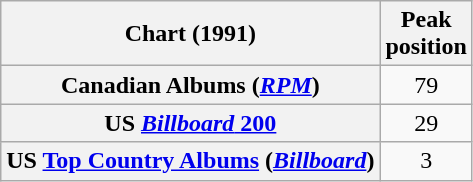<table class="wikitable sortable plainrowheaders" style="text-align:center">
<tr>
<th scope="col">Chart (1991)</th>
<th scope="col">Peak<br> position</th>
</tr>
<tr>
<th scope="row">Canadian Albums (<em><a href='#'>RPM</a></em>)</th>
<td>79</td>
</tr>
<tr>
<th scope="row">US <a href='#'><em>Billboard</em> 200</a></th>
<td>29</td>
</tr>
<tr>
<th scope="row">US <a href='#'>Top Country Albums</a> (<em><a href='#'>Billboard</a></em>)</th>
<td>3</td>
</tr>
</table>
